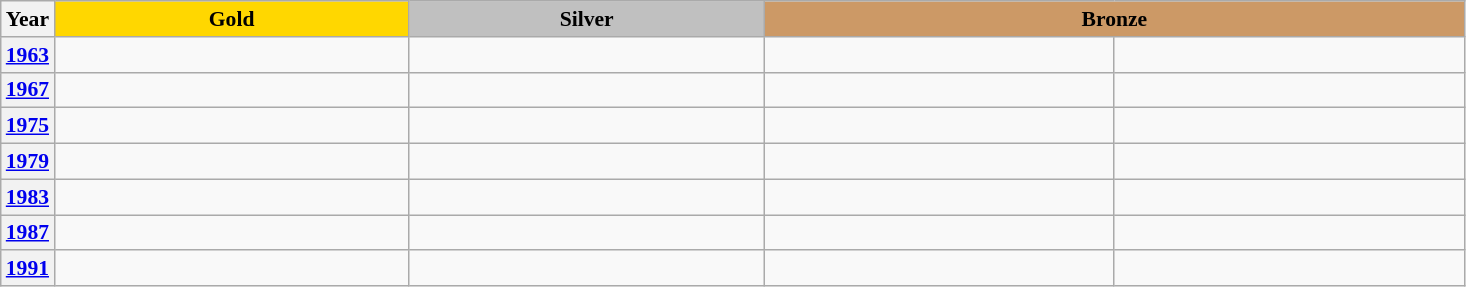<table class="wikitable" style="border-collapse: collapse; font-size: 90%;">
<tr align=center>
<th>Year</th>
<td bgcolor=gold width=230><strong>Gold</strong></td>
<td bgcolor=silver width=230><strong>Silver</strong></td>
<td bgcolor=cc9966 colspan=2 width=460><strong>Bronze</strong></td>
</tr>
<tr>
<th align=center><a href='#'>1963</a></th>
<td></td>
<td></td>
<td></td>
<td></td>
</tr>
<tr>
<th align=center><a href='#'>1967</a></th>
<td></td>
<td></td>
<td></td>
<td></td>
</tr>
<tr>
<th align=center><a href='#'>1975</a></th>
<td></td>
<td></td>
<td></td>
<td></td>
</tr>
<tr>
<th align=center><a href='#'>1979</a></th>
<td></td>
<td></td>
<td></td>
<td></td>
</tr>
<tr>
<th align=center><a href='#'>1983</a></th>
<td></td>
<td></td>
<td></td>
<td></td>
</tr>
<tr>
<th align=center><a href='#'>1987</a></th>
<td></td>
<td></td>
<td></td>
<td></td>
</tr>
<tr>
<th align=center><a href='#'>1991</a></th>
<td></td>
<td></td>
<td></td>
<td></td>
</tr>
</table>
